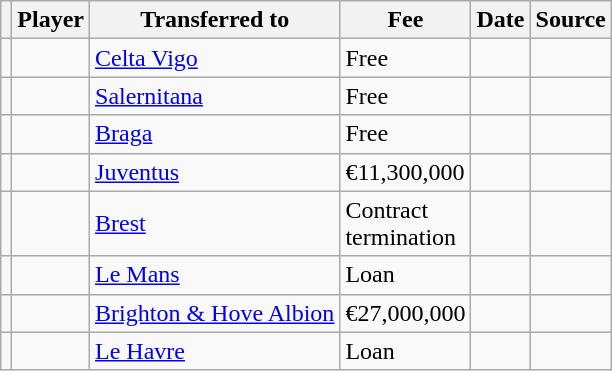<table class="wikitable plainrowheaders sortable">
<tr>
<th></th>
<th scope="col">Player</th>
<th>Transferred to</th>
<th style="width: 65px;">Fee</th>
<th scope="col">Date</th>
<th scope="col">Source</th>
</tr>
<tr>
<td align="center"></td>
<td></td>
<td> <a href='#'>Celta Vigo</a></td>
<td>Free</td>
<td></td>
<td></td>
</tr>
<tr>
<td align="center"></td>
<td></td>
<td> <a href='#'>Salernitana</a></td>
<td>Free</td>
<td></td>
<td></td>
</tr>
<tr>
<td align="center"></td>
<td></td>
<td> <a href='#'>Braga</a></td>
<td>Free</td>
<td></td>
<td></td>
</tr>
<tr>
<td align="center"></td>
<td></td>
<td> <a href='#'>Juventus</a></td>
<td>€11,300,000</td>
<td></td>
<td></td>
</tr>
<tr>
<td align="center"></td>
<td></td>
<td> <a href='#'>Brest</a></td>
<td>Contract termination</td>
<td></td>
<td></td>
</tr>
<tr>
<td align="center"></td>
<td></td>
<td> <a href='#'>Le Mans</a></td>
<td>Loan</td>
<td></td>
<td></td>
</tr>
<tr>
<td align="center"></td>
<td></td>
<td> <a href='#'>Brighton & Hove Albion</a></td>
<td>€27,000,000</td>
<td></td>
<td></td>
</tr>
<tr>
<td align="center"></td>
<td></td>
<td> <a href='#'>Le Havre</a></td>
<td>Loan</td>
<td></td>
<td></td>
</tr>
</table>
